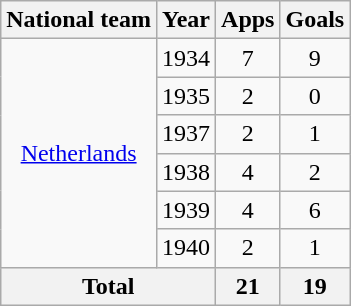<table class="wikitable" style="text-align:center">
<tr>
<th>National team</th>
<th>Year</th>
<th>Apps</th>
<th>Goals</th>
</tr>
<tr>
<td rowspan="6"><a href='#'>Netherlands</a></td>
<td>1934</td>
<td>7</td>
<td>9</td>
</tr>
<tr>
<td>1935</td>
<td>2</td>
<td>0</td>
</tr>
<tr>
<td>1937</td>
<td>2</td>
<td>1</td>
</tr>
<tr>
<td>1938</td>
<td>4</td>
<td>2</td>
</tr>
<tr>
<td>1939</td>
<td>4</td>
<td>6</td>
</tr>
<tr>
<td>1940</td>
<td>2</td>
<td>1</td>
</tr>
<tr>
<th colspan="2">Total</th>
<th>21</th>
<th>19</th>
</tr>
</table>
